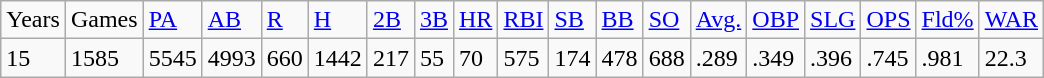<table class="wikitable">
<tr>
<td>Years</td>
<td>Games</td>
<td><a href='#'>PA</a></td>
<td><a href='#'>AB</a></td>
<td><a href='#'>R</a></td>
<td><a href='#'>H</a></td>
<td><a href='#'>2B</a></td>
<td><a href='#'>3B</a></td>
<td><a href='#'>HR</a></td>
<td><a href='#'>RBI</a></td>
<td><a href='#'>SB</a></td>
<td><a href='#'>BB</a></td>
<td><a href='#'>SO</a></td>
<td><a href='#'>Avg.</a></td>
<td><a href='#'>OBP</a></td>
<td><a href='#'>SLG</a></td>
<td><a href='#'>OPS</a></td>
<td><a href='#'>Fld%</a></td>
<td><a href='#'>WAR</a></td>
</tr>
<tr>
<td>15</td>
<td>1585</td>
<td>5545</td>
<td>4993</td>
<td>660</td>
<td>1442</td>
<td>217</td>
<td>55</td>
<td>70</td>
<td>575</td>
<td>174</td>
<td>478</td>
<td>688</td>
<td>.289</td>
<td>.349</td>
<td>.396</td>
<td>.745</td>
<td>.981</td>
<td>22.3</td>
</tr>
</table>
